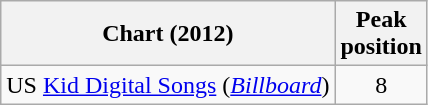<table class="wikitable sortable">
<tr>
<th scope="col">Chart (2012)</th>
<th scope="col">Peak<br>position</th>
</tr>
<tr>
<td>US <a href='#'>Kid Digital Songs</a> (<em><a href='#'>Billboard</a></em>)</td>
<td style="text-align:center;">8</td>
</tr>
</table>
